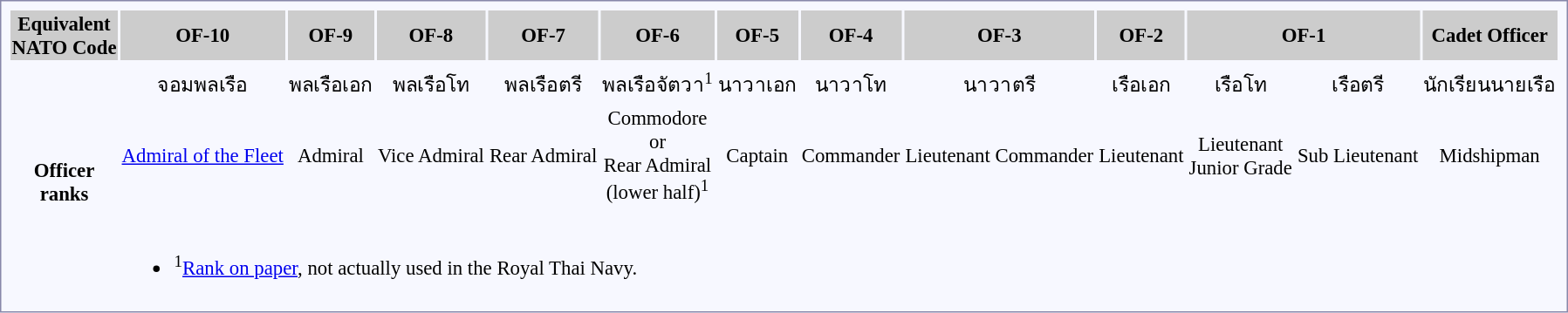<table style="border:1px solid #8888aa; background:#f7f8ff; padding:5px; font-size:95%; margin:0 12px 12px 0;" style="margin:auto; width:100%;">
<tr style="background-color:#CCCCCC;">
<th>Equivalent<br>NATO Code</th>
<th>OF-10</th>
<th>OF-9</th>
<th>OF-8</th>
<th>OF-7</th>
<th>OF-6</th>
<th>OF-5</th>
<th>OF-4</th>
<th>OF-3</th>
<th>OF-2</th>
<th colspan=2>OF-1</th>
<th>Cadet Officer</th>
</tr>
<tr style="text-align:center;">
<td rowspan=4><strong>Officer<br>ranks</strong></td>
<td></td>
<td></td>
<td></td>
<td></td>
<td></td>
<td></td>
<td></td>
<td></td>
<td></td>
<td></td>
<td></td>
<td></td>
</tr>
<tr style="text-align:center;">
<td>จอมพลเรือ</td>
<td>พลเรือเอก</td>
<td>พลเรือโท</td>
<td>พลเรือตรี</td>
<td>พลเรือจัตวา<sup>1</sup></td>
<td>นาวาเอก</td>
<td>นาวาโท</td>
<td>นาวาตรี</td>
<td>เรือเอก</td>
<td>เรือโท</td>
<td>เรือตรี</td>
<td>นักเรียนนายเรือ</td>
</tr>
<tr style="text-align:center;">
<td><a href='#'>Admiral of the Fleet</a></td>
<td>Admiral</td>
<td>Vice Admiral</td>
<td>Rear Admiral</td>
<td>Commodore<br>or<br>Rear Admiral<br>(lower half)<sup>1</sup></td>
<td>Captain</td>
<td>Commander</td>
<td>Lieutenant Commander</td>
<td>Lieutenant</td>
<td>Lieutenant<br>Junior Grade</td>
<td>Sub Lieutenant</td>
<td>Midshipman</td>
</tr>
<tr>
<td colspan = 12><br><ul><li><sup>1</sup><a href='#'>Rank on paper</a>, not actually used in the Royal Thai Navy.</li></ul></td>
</tr>
</table>
